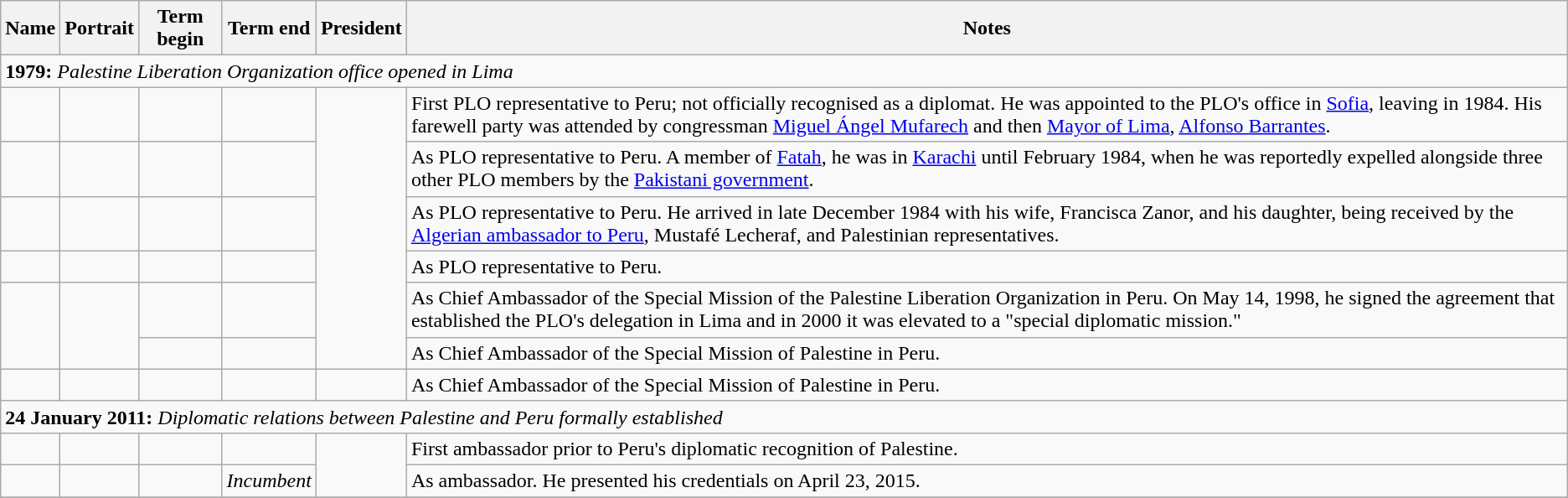<table class="wikitable sortable"  text-align:center;">
<tr>
<th>Name</th>
<th class="unsortable">Portrait</th>
<th>Term begin</th>
<th>Term end</th>
<th>President</th>
<th class="unsortable">Notes</th>
</tr>
<tr>
<td colspan=6><div><strong>1979:</strong> <em>Palestine Liberation Organization office opened in Lima</em></div></td>
</tr>
<tr>
<td></td>
<td></td>
<td></td>
<td></td>
<td rowspan="6"></td>
<td>First PLO representative to Peru; not officially recognised as a diplomat. He was appointed to the PLO's office in <a href='#'>Sofia</a>, leaving in 1984. His farewell party was attended by congressman <a href='#'>Miguel Ángel Mufarech</a> and then <a href='#'>Mayor of Lima</a>, <a href='#'>Alfonso Barrantes</a>.</td>
</tr>
<tr>
<td></td>
<td></td>
<td></td>
<td></td>
<td>As PLO representative to Peru. A member of <a href='#'>Fatah</a>, he was in <a href='#'>Karachi</a> until February 1984, when he was reportedly expelled alongside three other PLO members by the <a href='#'>Pakistani government</a>.</td>
</tr>
<tr>
<td></td>
<td></td>
<td></td>
<td> </td>
<td>As PLO representative to Peru. He arrived in late December 1984 with his wife, Francisca Zanor, and his daughter, being received by the <a href='#'>Algerian ambassador to Peru</a>, Mustafé Lecheraf, and Palestinian representatives.</td>
</tr>
<tr>
<td></td>
<td></td>
<td></td>
<td></td>
<td>As PLO representative to Peru.</td>
</tr>
<tr>
<td rowspan="2"></td>
<td rowspan="2"></td>
<td></td>
<td></td>
<td>As Chief Ambassador of the Special Mission of the Palestine Liberation Organization in Peru. On May 14, 1998, he signed the agreement that established the PLO's delegation in Lima and in 2000 it was elevated to a "special diplomatic mission."</td>
</tr>
<tr>
<td></td>
<td></td>
<td>As Chief Ambassador of the Special Mission of Palestine in Peru.</td>
</tr>
<tr>
<td></td>
<td></td>
<td></td>
<td></td>
<td></td>
<td>As Chief Ambassador of the Special Mission of Palestine in Peru.</td>
</tr>
<tr>
<td colspan=6><div><strong>24 January 2011:</strong> <em>Diplomatic relations between Palestine and Peru formally established</em></div></td>
</tr>
<tr>
<td></td>
<td></td>
<td></td>
<td></td>
<td rowspan="2"></td>
<td>First ambassador prior to Peru's diplomatic recognition of Palestine.</td>
</tr>
<tr>
<td></td>
<td></td>
<td></td>
<td><em>Incumbent</em></td>
<td>As ambassador. He presented his credentials on April 23, 2015.</td>
</tr>
<tr>
</tr>
</table>
